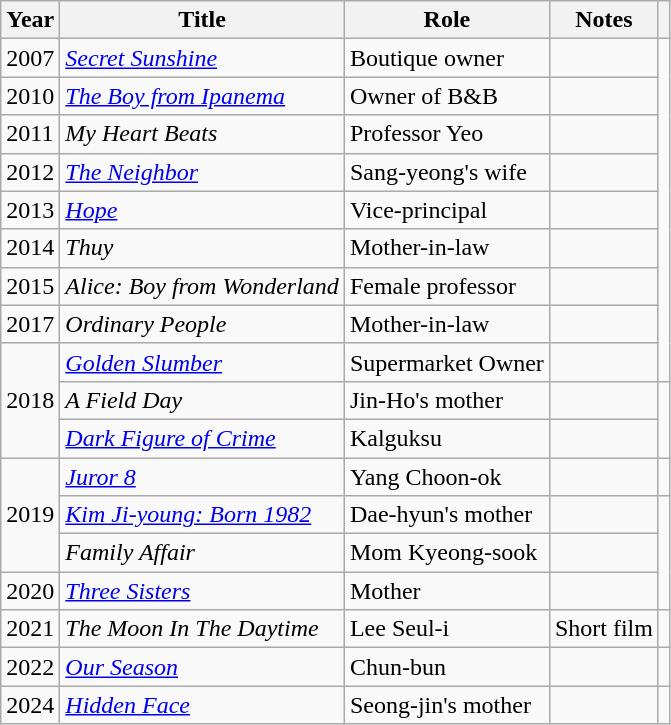<table class="wikitable sortable">
<tr>
<th>Year</th>
<th>Title</th>
<th>Role</th>
<th class="unsortable">Notes</th>
<th class="unsortable"></th>
</tr>
<tr>
<td>2007</td>
<td><em><a href='#'>Secret Sunshine</a></em></td>
<td>Boutique owner</td>
<td></td>
<td rowspan=9></td>
</tr>
<tr>
<td>2010</td>
<td><em><a href='#'>The Boy from Ipanema</a></em></td>
<td>Owner of B&B</td>
<td></td>
</tr>
<tr>
<td>2011</td>
<td><em>My Heart Beats</em></td>
<td>Professor Yeo</td>
<td></td>
</tr>
<tr>
<td>2012</td>
<td><em><a href='#'>The Neighbor</a></em></td>
<td>Sang-yeong's wife</td>
<td></td>
</tr>
<tr>
<td>2013</td>
<td><em><a href='#'>Hope</a></em></td>
<td>Vice-principal</td>
<td></td>
</tr>
<tr>
<td>2014</td>
<td><em>Thuy</em></td>
<td>Mother-in-law</td>
<td></td>
</tr>
<tr>
<td>2015</td>
<td><em>Alice: Boy from Wonderland</em></td>
<td>Female professor</td>
<td></td>
</tr>
<tr>
<td>2017</td>
<td><em>Ordinary People</em></td>
<td>Mother-in-law</td>
<td></td>
</tr>
<tr>
<td rowspan="3">2018</td>
<td><em><a href='#'>Golden Slumber</a></em></td>
<td>Supermarket Owner</td>
<td></td>
</tr>
<tr>
<td><em>A Field Day</em></td>
<td>Jin-Ho's mother</td>
<td></td>
<td rowspan=2></td>
</tr>
<tr>
<td><em><a href='#'>Dark Figure of Crime</a></em></td>
<td>Kalguksu</td>
<td></td>
</tr>
<tr>
<td rowspan="3">2019</td>
<td><em><a href='#'>Juror 8</a></em></td>
<td>Yang Choon-ok</td>
<td></td>
<td></td>
</tr>
<tr>
<td><em><a href='#'>Kim Ji-young: Born 1982</a></em></td>
<td>Dae-hyun's mother</td>
<td></td>
<td rowspan=3></td>
</tr>
<tr>
<td><em>Family Affair</em></td>
<td>Mom Kyeong-sook</td>
<td></td>
</tr>
<tr>
<td>2020</td>
<td><em><a href='#'>Three Sisters</a></em></td>
<td>Mother</td>
<td></td>
</tr>
<tr>
<td>2021</td>
<td><em>The Moon In The Daytime</em></td>
<td>Lee Seul-i</td>
<td>Short film</td>
<td></td>
</tr>
<tr>
<td>2022</td>
<td><em><a href='#'>Our Season</a></em></td>
<td>Chun-bun</td>
<td></td>
<td></td>
</tr>
<tr>
<td>2024</td>
<td><em><a href='#'>Hidden Face</a></em></td>
<td>Seong-jin's mother</td>
<td></td>
<td></td>
</tr>
</table>
